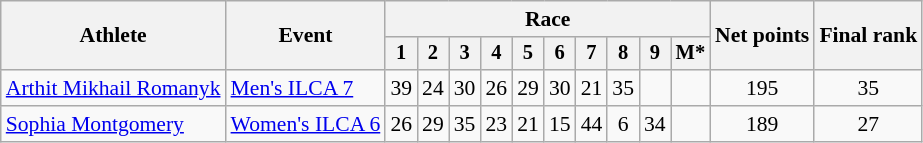<table class="wikitable" style="font-size:90%">
<tr>
<th rowspan="2">Athlete</th>
<th rowspan="2">Event</th>
<th colspan=10>Race</th>
<th rowspan=2>Net points</th>
<th rowspan=2>Final rank</th>
</tr>
<tr style="font-size:95%">
<th>1</th>
<th>2</th>
<th>3</th>
<th>4</th>
<th>5</th>
<th>6</th>
<th>7</th>
<th>8</th>
<th>9</th>
<th>M*</th>
</tr>
<tr align=center>
<td align=left><a href='#'>Arthit Mikhail Romanyk</a></td>
<td align=left><a href='#'>Men's ILCA 7</a></td>
<td>39</td>
<td>24</td>
<td>30</td>
<td>26</td>
<td>29</td>
<td>30</td>
<td>21</td>
<td>35</td>
<td></td>
<td></td>
<td>195</td>
<td>35</td>
</tr>
<tr align=center>
<td align=left><a href='#'>Sophia Montgomery</a></td>
<td align=left><a href='#'>Women's ILCA 6</a></td>
<td>26</td>
<td>29</td>
<td>35</td>
<td>23</td>
<td>21</td>
<td>15</td>
<td>44</td>
<td>6</td>
<td>34</td>
<td></td>
<td>189</td>
<td>27</td>
</tr>
</table>
